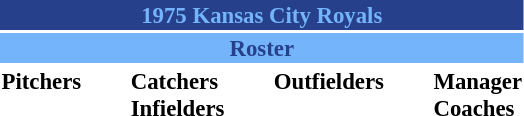<table class="toccolours" style="font-size: 95%;">
<tr>
<th colspan="10" style="background-color: #27408B; color: #74B4FA; text-align: center;">1975 Kansas City Royals</th>
</tr>
<tr>
<td colspan="10" style="background-color: #74B4FA; color: #27408B; text-align: center;"><strong>Roster</strong></td>
</tr>
<tr>
<td valign="top"><strong>Pitchers</strong><br>












</td>
<td width="25px"></td>
<td valign="top"><strong>Catchers</strong><br>


<strong>Infielders</strong>







</td>
<td width="25px"></td>
<td valign="top"><strong>Outfielders</strong><br>





</td>
<td width="25px"></td>
<td valign="top"><strong>Manager</strong><br>

<strong>Coaches</strong>



</td>
</tr>
</table>
